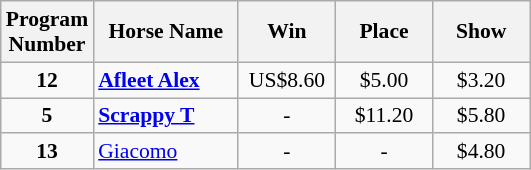<table class="wikitable sortable" style="font-size:90%">
<tr>
<th width="48px">Program <br> Number</th>
<th width="90px">Horse Name <br></th>
<th width="58px">Win <br></th>
<th width="58px">Place <br></th>
<th width="58px">Show</th>
</tr>
<tr>
<td align=center><strong>12</strong></td>
<td><strong><a href='#'>Afleet Alex</a></strong></td>
<td align=center>US$8.60</td>
<td align=center>$5.00</td>
<td align=center>$3.20</td>
</tr>
<tr>
<td align=center><strong>5</strong></td>
<td><strong><a href='#'>Scrappy T</a></strong></td>
<td align=center>-</td>
<td align=center>$11.20</td>
<td align=center>$5.80</td>
</tr>
<tr>
<td align=center><strong>13</strong></td>
<td><a href='#'>Giacomo</a></td>
<td align=center>-</td>
<td align=center>-</td>
<td align=center>$4.80</td>
</tr>
</table>
